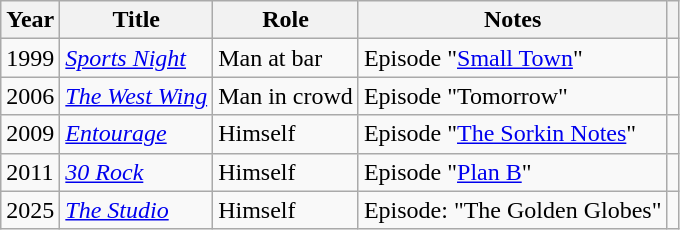<table class="wikitable">
<tr>
<th scope=col>Year</th>
<th scope=col>Title</th>
<th scope=col>Role</th>
<th scope=col>Notes</th>
<th scope=col></th>
</tr>
<tr>
<td>1999</td>
<td><em><a href='#'>Sports Night</a></em></td>
<td>Man at bar</td>
<td>Episode "<a href='#'>Small Town</a>"</td>
<td></td>
</tr>
<tr>
<td>2006</td>
<td><em><a href='#'>The West Wing</a></em></td>
<td>Man in crowd</td>
<td>Episode "Tomorrow"</td>
<td></td>
</tr>
<tr>
<td>2009</td>
<td><em><a href='#'>Entourage</a></em></td>
<td>Himself</td>
<td>Episode "<a href='#'>The Sorkin Notes</a>"</td>
<td></td>
</tr>
<tr>
<td>2011</td>
<td><em><a href='#'>30 Rock</a></em></td>
<td>Himself</td>
<td>Episode "<a href='#'>Plan B</a>"</td>
<td></td>
</tr>
<tr>
<td>2025</td>
<td><em><a href='#'>The Studio</a></em></td>
<td>Himself</td>
<td>Episode: "The Golden Globes"</td>
<td></td>
</tr>
</table>
